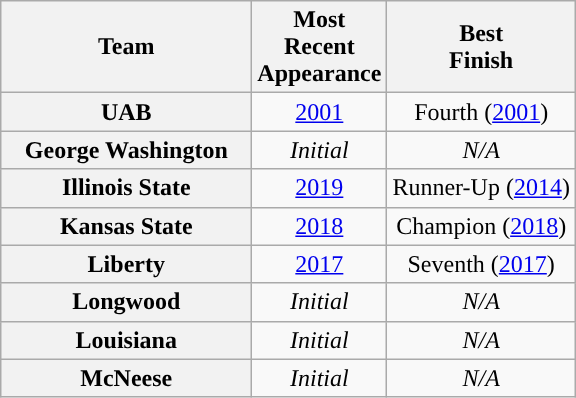<table class="wikitable">
<tr>
<th>Team</th>
<th>Most<br>Recent<br>Appearance</th>
<th>Best<br>Finish</th>
</tr>
<tr style="text-align:center;">
<th width="160">UAB</th>
<td><a href='#'>2001</a></td>
<td>Fourth (<a href='#'>2001</a>)</td>
</tr>
<tr style="text-align:center;">
<th width="160">George Washington</th>
<td><em>Initial</em></td>
<td><em>N/A</em></td>
</tr>
<tr style="text-align:center;">
<th width="160">Illinois State</th>
<td><a href='#'>2019</a></td>
<td>Runner-Up (<a href='#'>2014</a>)</td>
</tr>
<tr style="text-align:center;">
<th width="160">Kansas State</th>
<td><a href='#'>2018</a></td>
<td>Champion (<a href='#'>2018</a>)</td>
</tr>
<tr style="text-align:center;">
<th width="160">Liberty</th>
<td><a href='#'>2017</a></td>
<td>Seventh (<a href='#'>2017</a>)</td>
</tr>
<tr style="text-align:center;">
<th width="160">Longwood</th>
<td><em>Initial</em></td>
<td><em>N/A</em></td>
</tr>
<tr style="text-align:center;">
<th width="160">Louisiana</th>
<td><em>Initial</em></td>
<td><em>N/A</em></td>
</tr>
<tr style="text-align:center;">
<th width="160">McNeese</th>
<td><em>Initial</em></td>
<td><em>N/A</em></td>
</tr>
</table>
